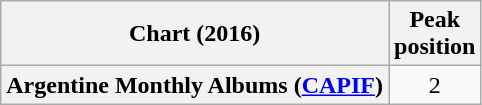<table class="wikitable plainrowheaders" style="text-align:center">
<tr>
<th scope="col">Chart (2016)</th>
<th scope="col">Peak<br>position</th>
</tr>
<tr>
<th scope="row">Argentine Monthly Albums (<a href='#'>CAPIF</a>)</th>
<td>2</td>
</tr>
</table>
